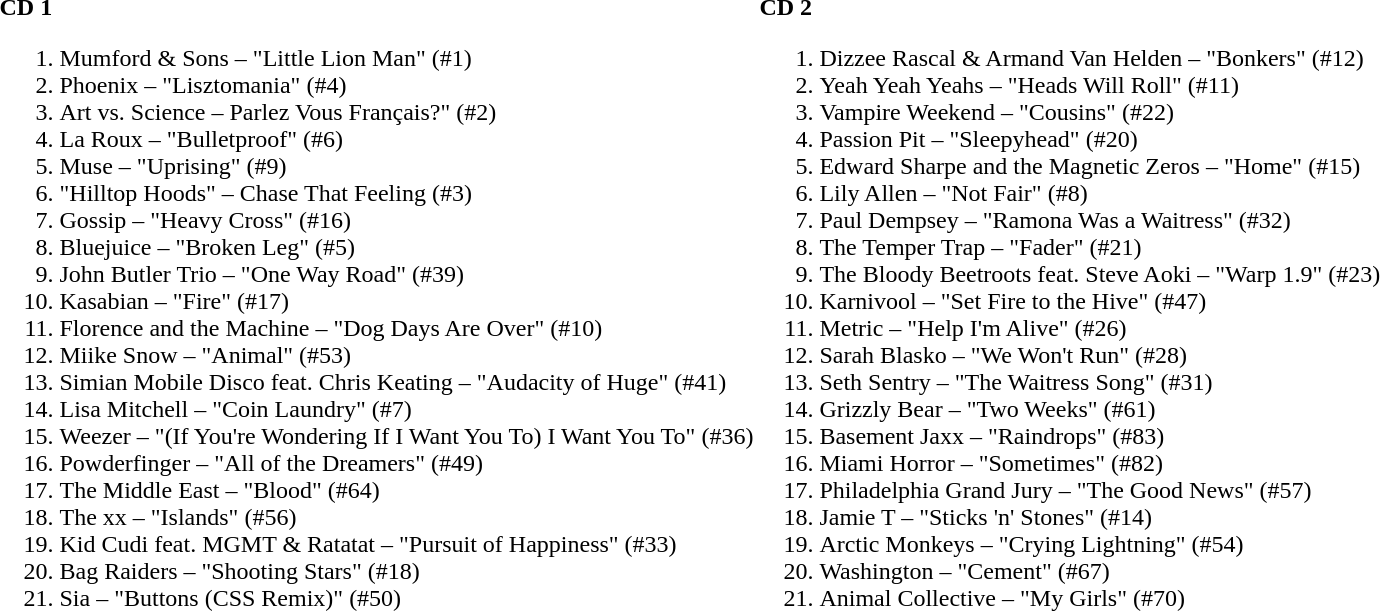<table>
<tr valign=top>
<td><strong>CD 1</strong><br><ol><li>Mumford & Sons – "Little Lion Man" (#1)</li><li>Phoenix – "Lisztomania" (#4)</li><li>Art vs. Science – Parlez Vous Français?" (#2)</li><li>La Roux – "Bulletproof" (#6)</li><li>Muse – "Uprising" (#9)</li><li>"Hilltop Hoods" – Chase That Feeling (#3)</li><li>Gossip – "Heavy Cross" (#16)</li><li>Bluejuice – "Broken Leg" (#5)</li><li>John Butler Trio – "One Way Road" (#39)</li><li>Kasabian – "Fire" (#17)</li><li>Florence and the Machine – "Dog Days Are Over" (#10)</li><li>Miike Snow – "Animal" (#53)</li><li>Simian Mobile Disco feat. Chris Keating – "Audacity of Huge" (#41)</li><li>Lisa Mitchell – "Coin Laundry" (#7)</li><li>Weezer – "(If You're Wondering If I Want You To) I Want You To" (#36)</li><li>Powderfinger – "All of the Dreamers" (#49)</li><li>The Middle East – "Blood" (#64)</li><li>The xx – "Islands" (#56)</li><li>Kid Cudi feat. MGMT & Ratatat – "Pursuit of Happiness" (#33)</li><li>Bag Raiders – "Shooting Stars" (#18)</li><li>Sia – "Buttons (CSS Remix)" (#50)</li></ol></td>
<td><strong>CD 2</strong><br><ol><li>Dizzee Rascal & Armand Van Helden – "Bonkers" (#12)</li><li>Yeah Yeah Yeahs – "Heads Will Roll" (#11)</li><li>Vampire Weekend – "Cousins" (#22)</li><li>Passion Pit – "Sleepyhead" (#20)</li><li>Edward Sharpe and the Magnetic Zeros – "Home" (#15)</li><li>Lily Allen – "Not Fair" (#8)</li><li>Paul Dempsey – "Ramona Was a Waitress" (#32)</li><li>The Temper Trap – "Fader" (#21)</li><li>The Bloody Beetroots feat. Steve Aoki – "Warp 1.9" (#23)</li><li>Karnivool – "Set Fire to the Hive" (#47)</li><li>Metric – "Help I'm Alive" (#26)</li><li>Sarah Blasko – "We Won't Run" (#28)</li><li>Seth Sentry – "The Waitress Song" (#31)</li><li>Grizzly Bear –  "Two Weeks" (#61)</li><li>Basement Jaxx – "Raindrops" (#83)</li><li>Miami Horror – "Sometimes" (#82)</li><li>Philadelphia Grand Jury – "The Good News" (#57)</li><li>Jamie T – "Sticks 'n' Stones" (#14)</li><li>Arctic Monkeys – "Crying Lightning" (#54)</li><li>Washington – "Cement" (#67)</li><li>Animal Collective – "My Girls" (#70)</li></ol></td>
</tr>
</table>
